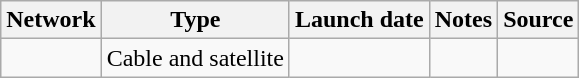<table class="wikitable sortable">
<tr>
<th>Network</th>
<th>Type</th>
<th>Launch date</th>
<th>Notes</th>
<th>Source</th>
</tr>
<tr>
<td><a href='#'></a></td>
<td>Cable and satellite</td>
<td></td>
<td></td>
<td></td>
</tr>
</table>
